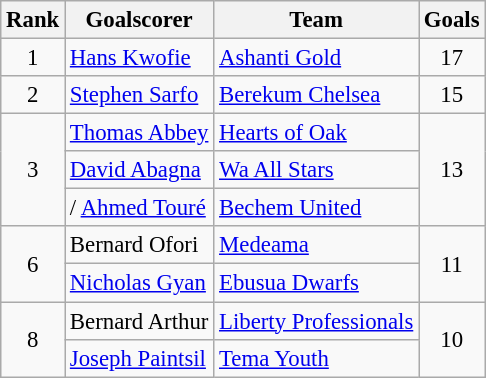<table class="wikitable" style="font-size: 95%;">
<tr>
<th>Rank</th>
<th>Goalscorer</th>
<th>Team</th>
<th>Goals</th>
</tr>
<tr>
<td align="center">1</td>
<td> <a href='#'>Hans Kwofie</a></td>
<td><a href='#'>Ashanti Gold</a></td>
<td align="center">17</td>
</tr>
<tr>
<td align="center">2</td>
<td> <a href='#'>Stephen Sarfo</a></td>
<td><a href='#'>Berekum Chelsea</a></td>
<td align="center">15</td>
</tr>
<tr>
<td align="center" rowspan=3>3</td>
<td> <a href='#'>Thomas Abbey</a></td>
<td><a href='#'>Hearts of Oak</a></td>
<td align="center" rowspan=3>13</td>
</tr>
<tr>
<td> <a href='#'>David Abagna</a></td>
<td><a href='#'>Wa All Stars</a></td>
</tr>
<tr>
<td>/ <a href='#'>Ahmed Touré</a></td>
<td><a href='#'>Bechem United</a></td>
</tr>
<tr>
<td align="center" rowspan=2>6</td>
<td> Bernard Ofori</td>
<td><a href='#'>Medeama</a></td>
<td align="center" rowspan=2>11</td>
</tr>
<tr>
<td> <a href='#'>Nicholas Gyan</a></td>
<td><a href='#'>Ebusua Dwarfs</a></td>
</tr>
<tr>
<td align="center" rowspan=2>8</td>
<td> Bernard Arthur</td>
<td><a href='#'>Liberty Professionals</a></td>
<td align="center" rowspan=2>10</td>
</tr>
<tr>
<td> <a href='#'>Joseph Paintsil</a></td>
<td><a href='#'>Tema Youth</a></td>
</tr>
</table>
